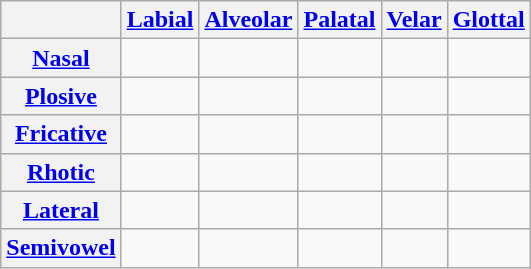<table class="wikitable" style="text-align:center">
<tr>
<th></th>
<th><a href='#'>Labial</a></th>
<th><a href='#'>Alveolar</a></th>
<th><a href='#'>Palatal</a></th>
<th><a href='#'>Velar</a></th>
<th><a href='#'>Glottal</a></th>
</tr>
<tr>
<th><a href='#'>Nasal</a></th>
<td></td>
<td></td>
<td></td>
<td></td>
<td></td>
</tr>
<tr>
<th><a href='#'>Plosive</a></th>
<td></td>
<td></td>
<td></td>
<td></td>
<td></td>
</tr>
<tr>
<th><a href='#'>Fricative</a></th>
<td></td>
<td></td>
<td></td>
<td></td>
<td></td>
</tr>
<tr>
<th><a href='#'>Rhotic</a></th>
<td></td>
<td></td>
<td></td>
<td></td>
<td></td>
</tr>
<tr>
<th><a href='#'>Lateral</a></th>
<td></td>
<td></td>
<td></td>
<td></td>
<td></td>
</tr>
<tr>
<th><a href='#'>Semivowel</a></th>
<td></td>
<td></td>
<td></td>
<td></td>
<td></td>
</tr>
</table>
